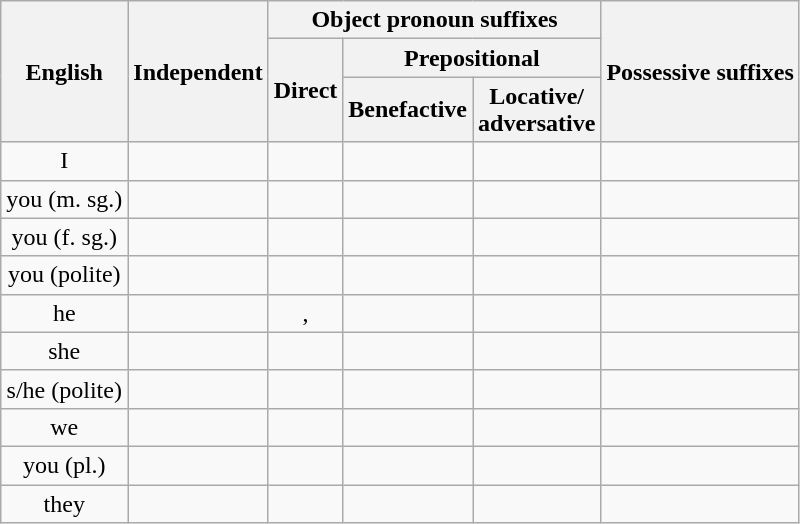<table class="wikitable" style="text-align: center">
<tr>
<th rowspan="3">English</th>
<th rowspan="3">Independent</th>
<th colspan="3">Object pronoun suffixes</th>
<th rowspan="3">Possessive suffixes</th>
</tr>
<tr>
<th rowspan="2">Direct</th>
<th colspan="2">Prepositional</th>
</tr>
<tr>
<th>Benefactive</th>
<th>Locative/<br>adversative</th>
</tr>
<tr>
<td>I</td>
<td><br></td>
<td></td>
<td></td>
<td></td>
<td></td>
</tr>
<tr>
<td>you (m. sg.)</td>
<td><br></td>
<td></td>
<td></td>
<td></td>
<td></td>
</tr>
<tr>
<td>you (f. sg.)</td>
<td><br></td>
<td></td>
<td></td>
<td></td>
<td></td>
</tr>
<tr>
<td>you (polite)</td>
<td><br></td>
<td></td>
<td></td>
<td></td>
<td></td>
</tr>
<tr>
<td>he</td>
<td><br></td>
<td>, </td>
<td></td>
<td></td>
<td></td>
</tr>
<tr>
<td>she</td>
<td><br></td>
<td></td>
<td></td>
<td></td>
<td></td>
</tr>
<tr>
<td>s/he (polite)</td>
<td><br></td>
<td></td>
<td></td>
<td></td>
<td></td>
</tr>
<tr>
<td>we</td>
<td><br></td>
<td></td>
<td></td>
<td></td>
<td></td>
</tr>
<tr>
<td>you (pl.)</td>
<td><br></td>
<td></td>
<td></td>
<td></td>
<td></td>
</tr>
<tr>
<td>they</td>
<td><br></td>
<td></td>
<td></td>
<td></td>
<td></td>
</tr>
</table>
